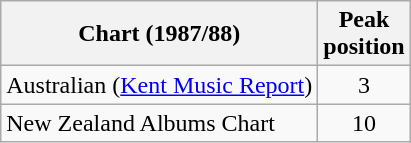<table class="wikitable">
<tr>
<th>Chart (1987/88)</th>
<th>Peak<br>position</th>
</tr>
<tr>
<td>Australian (<a href='#'>Kent Music Report</a>)</td>
<td align="center">3</td>
</tr>
<tr>
<td>New Zealand Albums Chart</td>
<td align="center">10</td>
</tr>
</table>
